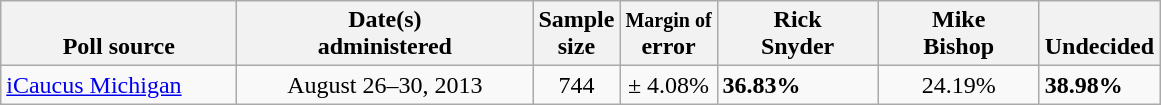<table class="wikitable">
<tr valign= bottom>
<th style="width:150px;">Poll source</th>
<th style="width:190px;">Date(s)<br>administered</th>
<th class=small>Sample<br>size</th>
<th><small>Margin of</small><br>error</th>
<th style="width:100px;">Rick<br>Snyder</th>
<th style="width:100px;">Mike<br>Bishop</th>
<th style="width:40px;">Undecided</th>
</tr>
<tr>
<td><a href='#'>iCaucus Michigan</a></td>
<td align=center>August 26–30, 2013</td>
<td align=center>744</td>
<td align=center>± 4.08%</td>
<td><strong>36.83%</strong></td>
<td align=center>24.19%</td>
<td><strong>38.98%</strong></td>
</tr>
</table>
